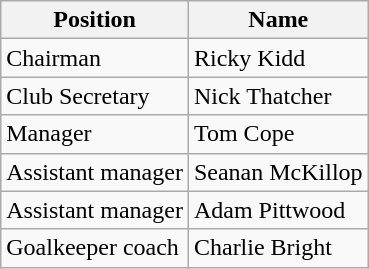<table class="wikitable">
<tr>
<th>Position</th>
<th>Name</th>
</tr>
<tr>
<td>Chairman</td>
<td>Ricky Kidd</td>
</tr>
<tr>
<td>Club Secretary</td>
<td>Nick Thatcher</td>
</tr>
<tr>
<td>Manager</td>
<td>Tom Cope</td>
</tr>
<tr>
<td>Assistant manager</td>
<td>Seanan McKillop</td>
</tr>
<tr>
<td>Assistant manager</td>
<td>Adam Pittwood</td>
</tr>
<tr>
<td>Goalkeeper coach</td>
<td>Charlie Bright</td>
</tr>
</table>
